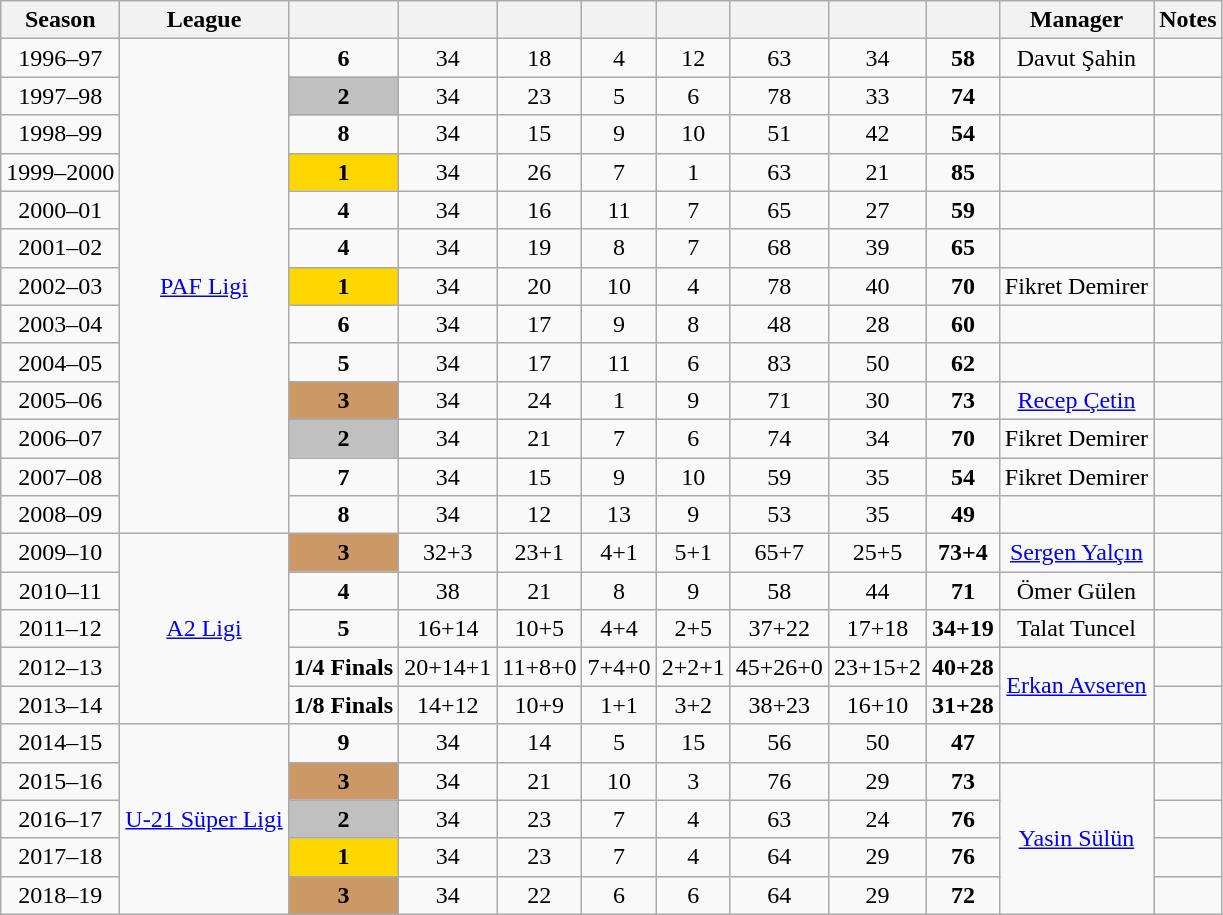<table class="wikitable sortable" style="text-align: center;">
<tr>
<th>Season</th>
<th>League</th>
<th></th>
<th></th>
<th></th>
<th></th>
<th></th>
<th></th>
<th></th>
<th></th>
<th>Manager</th>
<th>Notes</th>
</tr>
<tr>
<td>1996–97</td>
<td rowspan=13><a href='#'>PAF Ligi</a></td>
<td><strong>6</strong></td>
<td>34</td>
<td>18</td>
<td>4</td>
<td>12</td>
<td>63</td>
<td>34</td>
<td><strong>58</strong></td>
<td>Davut Şahin</td>
<td></td>
</tr>
<tr>
<td>1997–98</td>
<td style="background:silver;"><strong>2</strong></td>
<td>34</td>
<td>23</td>
<td>5</td>
<td>6</td>
<td>78</td>
<td>33</td>
<td><strong>74</strong></td>
<td></td>
<td></td>
</tr>
<tr>
<td>1998–99</td>
<td><strong>8</strong></td>
<td>34</td>
<td>15</td>
<td>9</td>
<td>10</td>
<td>51</td>
<td>42</td>
<td><strong>54</strong></td>
<td></td>
<td></td>
</tr>
<tr>
<td>1999–2000</td>
<td style="background:gold;"><strong>1</strong></td>
<td>34</td>
<td>26</td>
<td>7</td>
<td>1</td>
<td>63</td>
<td>21</td>
<td><strong>85</strong></td>
<td></td>
<td></td>
</tr>
<tr>
<td>2000–01</td>
<td><strong>4</strong></td>
<td>34</td>
<td>16</td>
<td>11</td>
<td>7</td>
<td>65</td>
<td>27</td>
<td><strong>59</strong></td>
<td></td>
<td></td>
</tr>
<tr>
<td>2001–02</td>
<td><strong>4</strong></td>
<td>34</td>
<td>19</td>
<td>8</td>
<td>7</td>
<td>68</td>
<td>39</td>
<td><strong>65</strong></td>
<td></td>
<td></td>
</tr>
<tr>
<td>2002–03</td>
<td style="background:gold;"><strong>1</strong></td>
<td>34</td>
<td>20</td>
<td>10</td>
<td>4</td>
<td>78</td>
<td>40</td>
<td><strong>70</strong></td>
<td>Fikret Demirer</td>
<td></td>
</tr>
<tr>
<td>2003–04</td>
<td><strong>6</strong></td>
<td>34</td>
<td>17</td>
<td>9</td>
<td>8</td>
<td>48</td>
<td>28</td>
<td><strong>60</strong></td>
<td></td>
<td></td>
</tr>
<tr>
<td>2004–05</td>
<td><strong>5</strong></td>
<td>34</td>
<td>17</td>
<td>11</td>
<td>6</td>
<td>83</td>
<td>50</td>
<td><strong>62</strong></td>
<td></td>
<td></td>
</tr>
<tr>
<td>2005–06</td>
<td style="background:#c96;"><strong>3</strong></td>
<td>34</td>
<td>24</td>
<td>1</td>
<td>9</td>
<td>71</td>
<td>30</td>
<td><strong>73</strong></td>
<td><a href='#'>Recep Çetin</a></td>
<td></td>
</tr>
<tr>
<td>2006–07</td>
<td style="background:silver;"><strong>2</strong></td>
<td>34</td>
<td>21</td>
<td>7</td>
<td>6</td>
<td>74</td>
<td>34</td>
<td><strong>70</strong></td>
<td>Fikret Demirer</td>
<td></td>
</tr>
<tr>
<td>2007–08</td>
<td><strong>7</strong></td>
<td>34</td>
<td>15</td>
<td>9</td>
<td>10</td>
<td>59</td>
<td>35</td>
<td><strong>54</strong></td>
<td>Fikret Demirer</td>
<td></td>
</tr>
<tr>
<td>2008–09</td>
<td><strong>8</strong></td>
<td>34</td>
<td>12</td>
<td>13</td>
<td>9</td>
<td>53</td>
<td>35</td>
<td><strong>49</strong></td>
<td></td>
<td></td>
</tr>
<tr>
<td>2009–10</td>
<td rowspan=5><a href='#'>A2 Ligi</a></td>
<td style="background:#c96;"><strong>3</strong></td>
<td>32+3</td>
<td>23+1</td>
<td>4+1</td>
<td>5+1</td>
<td>65+7</td>
<td>25+5</td>
<td><strong>73+4</strong></td>
<td><a href='#'>Sergen Yalçın</a></td>
<td></td>
</tr>
<tr>
<td>2010–11</td>
<td><strong>4</strong></td>
<td>38</td>
<td>21</td>
<td>8</td>
<td>9</td>
<td>58</td>
<td>44</td>
<td><strong>71</strong></td>
<td>Ömer Gülen</td>
<td></td>
</tr>
<tr>
<td>2011–12</td>
<td><strong>5</strong></td>
<td>16+14</td>
<td>10+5</td>
<td>4+4</td>
<td>2+5</td>
<td>37+22</td>
<td>17+18</td>
<td><strong>34+19</strong></td>
<td>Talat Tuncel</td>
<td></td>
</tr>
<tr>
<td>2012–13</td>
<td><strong>1/4 Finals </strong></td>
<td>20+14+1</td>
<td>11+8+0</td>
<td>7+4+0</td>
<td>2+2+1</td>
<td>45+26+0</td>
<td>23+15+2</td>
<td><strong>40+28</strong></td>
<td rowspan=2><a href='#'>Erkan Avseren</a></td>
<td></td>
</tr>
<tr>
<td>2013–14</td>
<td><strong>1/8 Finals </strong></td>
<td>14+12</td>
<td>10+9</td>
<td>1+1</td>
<td>3+2</td>
<td>38+23</td>
<td>16+10</td>
<td><strong>31+28</strong></td>
<td></td>
</tr>
<tr>
<td>2014–15</td>
<td rowspan=5><a href='#'>U-21 Süper Ligi</a></td>
<td><strong>9</strong></td>
<td>34</td>
<td>14</td>
<td>5</td>
<td>15</td>
<td>56</td>
<td>50</td>
<td><strong>47</strong></td>
<td></td>
<td></td>
</tr>
<tr>
<td>2015–16</td>
<td style="background:#c96;"><strong>3</strong></td>
<td>34</td>
<td>21</td>
<td>10</td>
<td>3</td>
<td>76</td>
<td>29</td>
<td><strong>73</strong></td>
<td rowspan=4><a href='#'>Yasin Sülün</a></td>
<td></td>
</tr>
<tr>
<td>2016–17</td>
<td style="background:silver;"><strong>2</strong></td>
<td>34</td>
<td>23</td>
<td>7</td>
<td>4</td>
<td>63</td>
<td>24</td>
<td><strong>76</strong></td>
<td></td>
</tr>
<tr>
<td>2017–18</td>
<td style="background:gold;"><strong>1</strong></td>
<td>34</td>
<td>23</td>
<td>7</td>
<td>4</td>
<td>64</td>
<td>29</td>
<td><strong>76</strong></td>
<td></td>
</tr>
<tr>
<td>2018–19</td>
<td style="background:#c96;"><strong>3</strong></td>
<td>34</td>
<td>22</td>
<td>6</td>
<td>6</td>
<td>64</td>
<td>29</td>
<td><strong>72</strong></td>
<td></td>
</tr>
</table>
